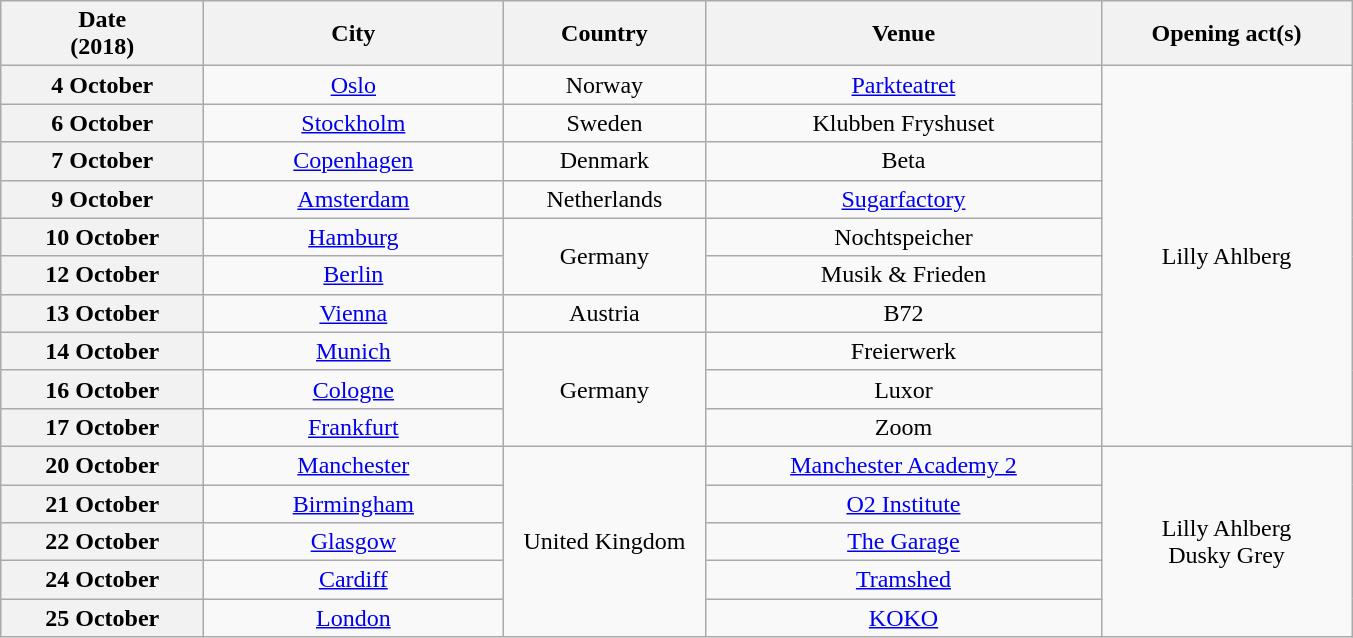<table class="wikitable plainrowheaders" style="text-align:center;">
<tr>
<th scope="col" style="width:8em;">Date<br>(2018)</th>
<th scope="col" style="width:12em;">City</th>
<th scope="col" style="width:8em;">Country</th>
<th scope="col" style="width:16em;">Venue</th>
<th scope="col" style="width:10em;">Opening act(s)</th>
</tr>
<tr>
<th scope="row">4 October</th>
<td><a href='#'>Oslo</a></td>
<td>Norway</td>
<td><a href='#'>Parkteatret</a></td>
<td rowspan="10">Lilly Ahlberg</td>
</tr>
<tr>
<th scope="row">6 October</th>
<td><a href='#'>Stockholm</a></td>
<td>Sweden</td>
<td>Klubben Fryshuset</td>
</tr>
<tr>
<th scope="row">7 October</th>
<td><a href='#'>Copenhagen</a></td>
<td>Denmark</td>
<td>Beta</td>
</tr>
<tr>
<th scope="row">9 October</th>
<td><a href='#'>Amsterdam</a></td>
<td>Netherlands</td>
<td><a href='#'>Sugarfactory</a></td>
</tr>
<tr>
<th scope="row">10 October</th>
<td><a href='#'>Hamburg</a></td>
<td rowspan="2">Germany</td>
<td>Nochtspeicher</td>
</tr>
<tr>
<th scope="row">12 October</th>
<td><a href='#'>Berlin</a></td>
<td>Musik & Frieden</td>
</tr>
<tr>
<th scope="row">13 October</th>
<td><a href='#'>Vienna</a></td>
<td>Austria</td>
<td>B72</td>
</tr>
<tr>
<th scope="row">14 October</th>
<td><a href='#'>Munich</a></td>
<td rowspan="3">Germany</td>
<td>Freierwerk</td>
</tr>
<tr>
<th scope="row">16 October</th>
<td><a href='#'>Cologne</a></td>
<td>Luxor</td>
</tr>
<tr>
<th scope="row">17 October</th>
<td><a href='#'>Frankfurt</a></td>
<td>Zoom</td>
</tr>
<tr>
<th scope="row">20 October</th>
<td><a href='#'>Manchester</a></td>
<td rowspan="5">United Kingdom</td>
<td><a href='#'>Manchester Academy 2</a></td>
<td rowspan="5">Lilly Ahlberg<br>Dusky Grey</td>
</tr>
<tr>
<th scope="row">21 October</th>
<td><a href='#'>Birmingham</a></td>
<td><a href='#'>O2 Institute</a></td>
</tr>
<tr>
<th scope="row">22 October</th>
<td><a href='#'>Glasgow</a></td>
<td><a href='#'>The Garage</a></td>
</tr>
<tr>
<th scope="row">24 October</th>
<td><a href='#'>Cardiff</a></td>
<td><a href='#'>Tramshed</a></td>
</tr>
<tr>
<th scope="row">25 October</th>
<td><a href='#'>London</a></td>
<td><a href='#'>KOKO</a></td>
</tr>
</table>
